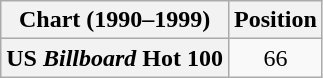<table class="wikitable plainrowheaders" style="text-align:center">
<tr>
<th>Chart (1990–1999)</th>
<th>Position</th>
</tr>
<tr>
<th scope="row">US <em>Billboard</em> Hot 100</th>
<td>66</td>
</tr>
</table>
